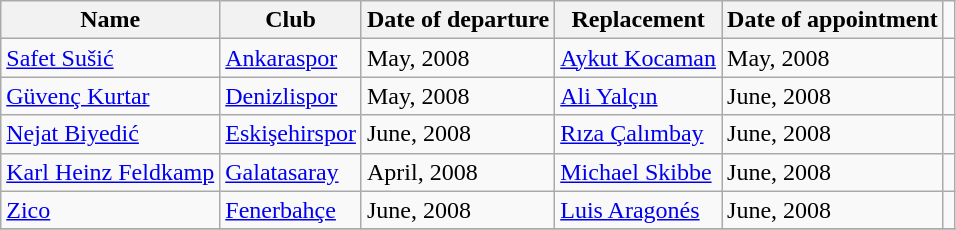<table class="wikitable">
<tr>
<th>Name</th>
<th>Club</th>
<th>Date of departure</th>
<th>Replacement</th>
<th>Date of appointment</th>
</tr>
<tr>
<td><a href='#'>Safet Sušić</a></td>
<td><a href='#'>Ankaraspor</a></td>
<td>May, 2008</td>
<td><a href='#'>Aykut Kocaman</a></td>
<td>May, 2008</td>
<td></td>
</tr>
<tr>
<td><a href='#'>Güvenç Kurtar</a></td>
<td><a href='#'>Denizlispor</a></td>
<td>May, 2008</td>
<td><a href='#'>Ali Yalçın</a></td>
<td>June, 2008</td>
<td></td>
</tr>
<tr>
<td><a href='#'>Nejat Biyedić</a></td>
<td><a href='#'>Eskişehirspor</a></td>
<td>June, 2008</td>
<td><a href='#'>Rıza Çalımbay</a></td>
<td>June, 2008</td>
<td></td>
</tr>
<tr>
<td><a href='#'>Karl Heinz Feldkamp</a></td>
<td><a href='#'>Galatasaray</a></td>
<td>April, 2008</td>
<td><a href='#'>Michael Skibbe</a></td>
<td>June, 2008</td>
<td></td>
</tr>
<tr>
<td><a href='#'>Zico</a></td>
<td><a href='#'>Fenerbahçe</a></td>
<td>June, 2008</td>
<td><a href='#'>Luis Aragonés</a></td>
<td>June, 2008</td>
<td></td>
</tr>
<tr>
</tr>
</table>
